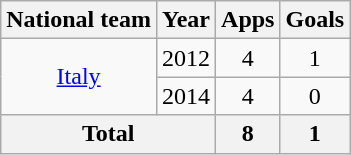<table class="wikitable" style="text-align:center">
<tr>
<th>National team</th>
<th>Year</th>
<th>Apps</th>
<th>Goals</th>
</tr>
<tr>
<td rowspan="2"><a href='#'>Italy</a></td>
<td>2012</td>
<td>4</td>
<td>1</td>
</tr>
<tr>
<td>2014</td>
<td>4</td>
<td>0</td>
</tr>
<tr>
<th colspan="2">Total</th>
<th>8</th>
<th>1</th>
</tr>
</table>
